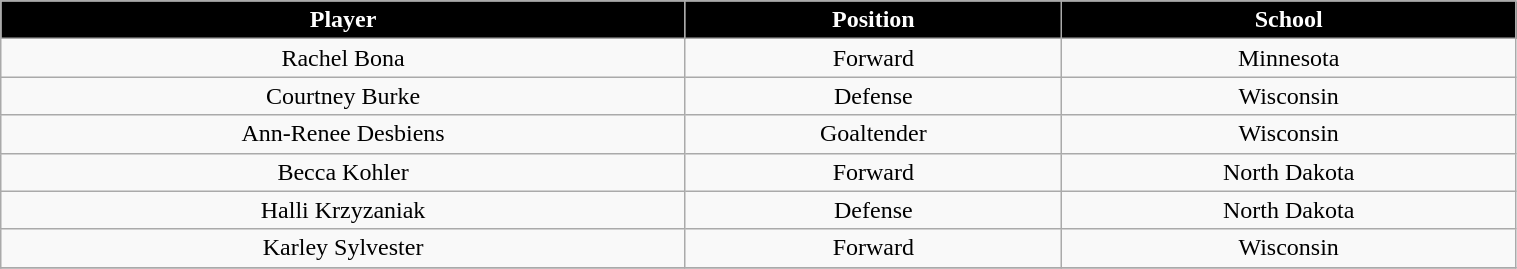<table class="wikitable" style="width:80%; text-align:center">
<tr align="center"  style=" background:black;color:white;">
<td><strong>Player</strong></td>
<td><strong>Position</strong></td>
<td><strong>School</strong></td>
</tr>
<tr>
<td>Rachel Bona</td>
<td>Forward</td>
<td>Minnesota</td>
</tr>
<tr>
<td>Courtney Burke</td>
<td>Defense</td>
<td>Wisconsin</td>
</tr>
<tr>
<td>Ann-Renee Desbiens</td>
<td>Goaltender</td>
<td>Wisconsin</td>
</tr>
<tr>
<td>Becca Kohler</td>
<td>Forward</td>
<td>North Dakota</td>
</tr>
<tr>
<td>Halli Krzyzaniak</td>
<td>Defense</td>
<td>North Dakota</td>
</tr>
<tr>
<td>Karley Sylvester</td>
<td>Forward</td>
<td>Wisconsin</td>
</tr>
<tr>
</tr>
</table>
